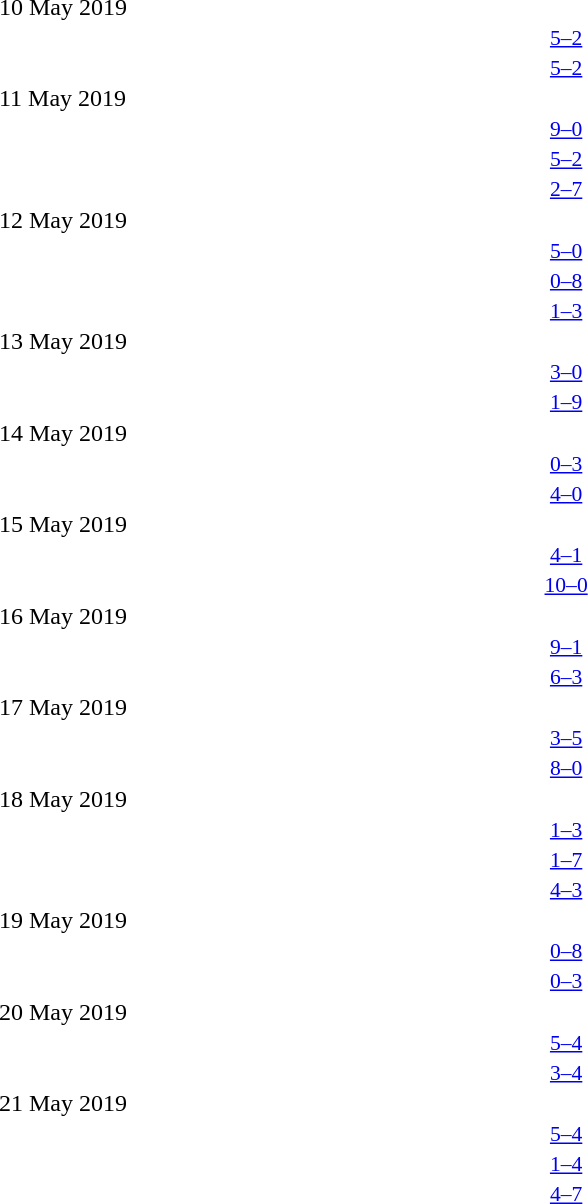<table style="width:100%;" cellspacing="1">
<tr>
<th width=25%></th>
<th width=2%></th>
<th width=6%></th>
<th width=2%></th>
<th width=25%></th>
</tr>
<tr>
<td>10 May 2019</td>
</tr>
<tr style=font-size:90%>
<td align=right></td>
<td></td>
<td align=center><a href='#'>5–2</a></td>
<td></td>
<td></td>
<td></td>
</tr>
<tr style=font-size:90%>
<td align=right></td>
<td></td>
<td align=center><a href='#'>5–2</a></td>
<td></td>
<td></td>
<td></td>
</tr>
<tr>
<td>11 May 2019</td>
</tr>
<tr style=font-size:90%>
<td align=right></td>
<td></td>
<td align=center><a href='#'>9–0</a></td>
<td></td>
<td></td>
<td></td>
</tr>
<tr style=font-size:90%>
<td align=right></td>
<td></td>
<td align=center><a href='#'>5–2</a></td>
<td></td>
<td></td>
<td></td>
</tr>
<tr style=font-size:90%>
<td align=right></td>
<td></td>
<td align=center><a href='#'>2–7</a></td>
<td></td>
<td></td>
<td></td>
</tr>
<tr>
<td>12 May 2019</td>
</tr>
<tr style=font-size:90%>
<td align=right></td>
<td></td>
<td align=center><a href='#'>5–0</a></td>
<td></td>
<td></td>
<td></td>
</tr>
<tr style=font-size:90%>
<td align=right></td>
<td></td>
<td align=center><a href='#'>0–8</a></td>
<td></td>
<td></td>
<td></td>
</tr>
<tr style=font-size:90%>
<td align=right></td>
<td></td>
<td align=center><a href='#'>1–3</a></td>
<td></td>
<td></td>
<td></td>
</tr>
<tr>
<td>13 May 2019</td>
</tr>
<tr style=font-size:90%>
<td align=right></td>
<td></td>
<td align=center><a href='#'>3–0</a></td>
<td></td>
<td></td>
<td></td>
</tr>
<tr style=font-size:90%>
<td align=right></td>
<td></td>
<td align=center><a href='#'>1–9</a></td>
<td></td>
<td></td>
<td></td>
</tr>
<tr>
<td>14 May 2019</td>
</tr>
<tr style=font-size:90%>
<td align=right></td>
<td></td>
<td align=center><a href='#'>0–3</a></td>
<td></td>
<td></td>
<td></td>
</tr>
<tr style=font-size:90%>
<td align=right></td>
<td></td>
<td align=center><a href='#'>4–0</a></td>
<td></td>
<td></td>
<td></td>
</tr>
<tr>
<td>15 May 2019</td>
</tr>
<tr style=font-size:90%>
<td align=right></td>
<td></td>
<td align=center><a href='#'>4–1</a></td>
<td></td>
<td></td>
<td></td>
</tr>
<tr style=font-size:90%>
<td align=right></td>
<td></td>
<td align=center><a href='#'>10–0</a></td>
<td></td>
<td></td>
<td></td>
</tr>
<tr>
<td>16 May 2019</td>
</tr>
<tr style=font-size:90%>
<td align=right></td>
<td></td>
<td align=center><a href='#'>9–1</a></td>
<td></td>
<td></td>
<td></td>
</tr>
<tr style=font-size:90%>
<td align=right></td>
<td></td>
<td align=center><a href='#'>6–3</a></td>
<td></td>
<td></td>
<td></td>
</tr>
<tr>
<td>17 May 2019</td>
</tr>
<tr style=font-size:90%>
<td align=right></td>
<td></td>
<td align=center><a href='#'>3–5</a></td>
<td></td>
<td></td>
<td></td>
</tr>
<tr style=font-size:90%>
<td align=right></td>
<td></td>
<td align=center><a href='#'>8–0</a></td>
<td></td>
<td></td>
<td></td>
</tr>
<tr>
<td>18 May 2019</td>
</tr>
<tr style=font-size:90%>
<td align=right></td>
<td></td>
<td align=center><a href='#'>1–3</a></td>
<td></td>
<td></td>
<td></td>
</tr>
<tr style=font-size:90%>
<td align=right></td>
<td></td>
<td align=center><a href='#'>1–7</a></td>
<td></td>
<td></td>
<td></td>
</tr>
<tr style=font-size:90%>
<td align=right></td>
<td></td>
<td align=center><a href='#'>4–3</a></td>
<td></td>
<td></td>
<td></td>
</tr>
<tr>
<td>19 May 2019</td>
</tr>
<tr style=font-size:90%>
<td align=right></td>
<td></td>
<td align=center><a href='#'>0–8</a></td>
<td></td>
<td></td>
<td></td>
</tr>
<tr style=font-size:90%>
<td align=right></td>
<td></td>
<td align=center><a href='#'>0–3</a></td>
<td></td>
<td></td>
<td></td>
</tr>
<tr>
<td>20 May 2019</td>
</tr>
<tr style=font-size:90%>
<td align=right></td>
<td></td>
<td align=center><a href='#'>5–4</a></td>
<td></td>
<td></td>
<td></td>
</tr>
<tr style=font-size:90%>
<td align=right></td>
<td></td>
<td align=center><a href='#'>3–4<br></a></td>
<td></td>
<td></td>
<td></td>
</tr>
<tr>
<td>21 May 2019</td>
</tr>
<tr style=font-size:90%>
<td align=right></td>
<td></td>
<td align=center><a href='#'>5–4</a></td>
<td></td>
<td></td>
<td></td>
</tr>
<tr style=font-size:90%>
<td align=right></td>
<td></td>
<td align=center><a href='#'>1–4</a></td>
<td></td>
<td></td>
<td></td>
</tr>
<tr style=font-size:90%>
<td align=right></td>
<td></td>
<td align=center><a href='#'>4–7</a></td>
<td></td>
<td></td>
<td></td>
</tr>
</table>
